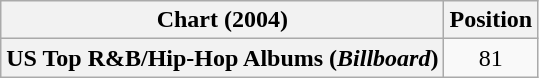<table class="wikitable plainrowheaders" style="text-align:center">
<tr>
<th scope="col">Chart (2004)</th>
<th scope="col">Position</th>
</tr>
<tr>
<th scope="row">US Top R&B/Hip-Hop Albums (<em>Billboard</em>)</th>
<td>81</td>
</tr>
</table>
